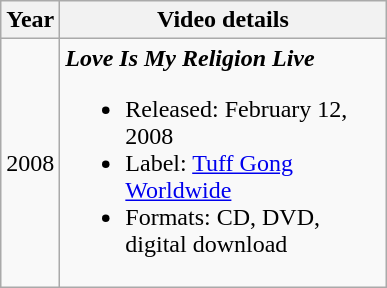<table class="wikitable" style=text-align:center;>
<tr>
<th rowspan="1" style="width:30px;">Year</th>
<th rowspan="1" style="width:210px;">Video details</th>
</tr>
<tr>
<td>2008</td>
<td align=left><strong><em>Love Is My Religion Live</em></strong><br><ul><li>Released: February 12, 2008</li><li>Label: <a href='#'>Tuff Gong Worldwide</a></li><li>Formats: CD, DVD, digital download</li></ul></td>
</tr>
</table>
